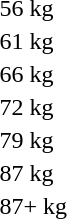<table>
<tr>
<td>56 kg</td>
<td></td>
<td></td>
<td></td>
</tr>
<tr>
<td>61 kg</td>
<td></td>
<td></td>
<td></td>
</tr>
<tr>
<td>66 kg</td>
<td></td>
<td></td>
<td></td>
</tr>
<tr>
<td>72 kg</td>
<td></td>
<td></td>
<td></td>
</tr>
<tr>
<td>79 kg</td>
<td></td>
<td></td>
<td></td>
</tr>
<tr>
<td>87 kg</td>
<td></td>
<td></td>
<td></td>
</tr>
<tr>
<td>87+ kg</td>
<td></td>
<td></td>
<td></td>
</tr>
</table>
